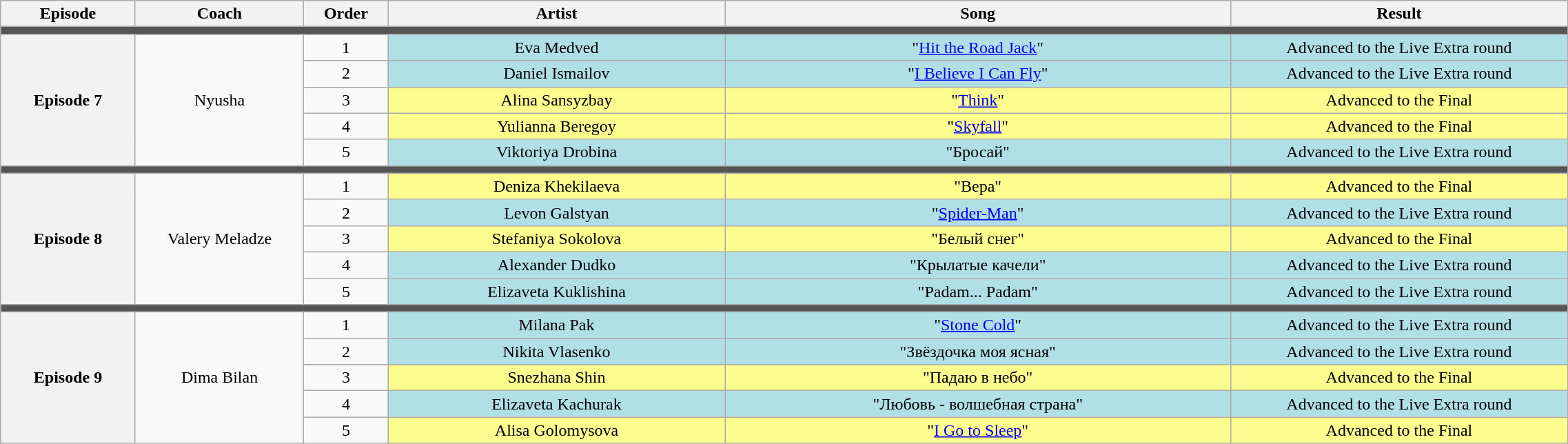<table class="wikitable" style="text-align: center; width:120%;">
<tr>
<th style="width:08%;">Episode</th>
<th style="width:10%;">Coach</th>
<th style="width:05%;">Order</th>
<th style="width:20%;">Artist</th>
<th style="width:30%;">Song</th>
<th style="width:20%;">Result</th>
</tr>
<tr>
<td colspan=6 style="background:#555;"></td>
</tr>
<tr>
<th rowspan=5>Episode 7 <br> </th>
<td rowspan=5>Nyusha</td>
<td>1</td>
<td style="background:#B0E0E6;">Eva Medved</td>
<td style="background:#B0E0E6;">"<a href='#'>Hit the Road Jack</a>"</td>
<td style="background:#B0E0E6;">Advanced to the Live Extra round</td>
</tr>
<tr>
<td>2</td>
<td style="background:#B0E0E6;">Daniel Ismailov</td>
<td style="background:#B0E0E6;">"<a href='#'>I Believe I Can Fly</a>"</td>
<td style="background:#B0E0E6;">Advanced to the Live Extra round</td>
</tr>
<tr>
<td>3</td>
<td style="background:#fdfc8f">Alina Sansyzbay</td>
<td style="background:#fdfc8f">"<a href='#'>Think</a>"</td>
<td style="background:#fdfc8f">Advanced to the Final</td>
</tr>
<tr>
<td>4</td>
<td style="background:#fdfc8f">Yulianna Beregoy</td>
<td style="background:#fdfc8f">"<a href='#'>Skyfall</a>"</td>
<td style="background:#fdfc8f">Advanced to the Final</td>
</tr>
<tr>
<td>5</td>
<td style="background:#B0E0E6;">Viktoriya Drobina</td>
<td style="background:#B0E0E6;">"Бросай"</td>
<td style="background:#B0E0E6;">Advanced to the Live Extra round</td>
</tr>
<tr>
<td colspan="6" style="background:#555;"></td>
</tr>
<tr>
<th rowspan=5>Episode 8 <br> </th>
<td rowspan=5>Valery Meladze</td>
<td>1</td>
<td style="background:#fdfc8f">Deniza Khekilaeva</td>
<td style="background:#fdfc8f">"Вера"</td>
<td style="background:#fdfc8f">Advanced to the Final</td>
</tr>
<tr>
<td>2</td>
<td style="background:#B0E0E6;">Levon Galstyan</td>
<td style="background:#B0E0E6;">"<a href='#'>Spider-Man</a>"</td>
<td style="background:#B0E0E6;">Advanced to the Live Extra round</td>
</tr>
<tr>
<td>3</td>
<td style="background:#fdfc8f">Stefaniya Sokolova</td>
<td style="background:#fdfc8f">"Белый снег"</td>
<td style="background:#fdfc8f">Advanced to the Final</td>
</tr>
<tr>
<td>4</td>
<td style="background:#B0E0E6;">Alexander Dudko</td>
<td style="background:#B0E0E6;">"Крылатые качели"</td>
<td style="background:#B0E0E6;">Advanced to the Live Extra round</td>
</tr>
<tr>
<td>5</td>
<td style="background:#B0E0E6;">Elizaveta Kuklishina</td>
<td style="background:#B0E0E6;">"Padam... Padam"</td>
<td style="background:#B0E0E6;">Advanced to the Live Extra round</td>
</tr>
<tr>
<td colspan="6" style="background:#555;"></td>
</tr>
<tr>
<th rowspan=5>Episode 9 <br> </th>
<td rowspan=5>Dima Bilan</td>
<td>1</td>
<td style="background:#B0E0E6;">Milana Pak</td>
<td style="background:#B0E0E6;">"<a href='#'>Stone Cold</a>"</td>
<td style="background:#B0E0E6;">Advanced to the Live Extra round</td>
</tr>
<tr>
<td>2</td>
<td style="background:#B0E0E6;">Nikita Vlasenko</td>
<td style="background:#B0E0E6;">"Звёздочка моя ясная"</td>
<td style="background:#B0E0E6;">Advanced to the Live Extra round</td>
</tr>
<tr>
<td>3</td>
<td style="background:#fdfc8f">Snezhana Shin</td>
<td style="background:#fdfc8f">"Падаю в небо"</td>
<td style="background:#fdfc8f">Advanced to the Final</td>
</tr>
<tr>
<td>4</td>
<td style="background:#B0E0E6;">Elizaveta Kachurak</td>
<td style="background:#B0E0E6;">"Любовь - волшебная страна"</td>
<td style="background:#B0E0E6;">Advanced to the Live Extra round</td>
</tr>
<tr>
<td>5</td>
<td style="background:#fdfc8f">Alisa Golomysova</td>
<td style="background:#fdfc8f">"<a href='#'>I Go to Sleep</a>"</td>
<td style="background:#fdfc8f">Advanced to the Final</td>
</tr>
</table>
